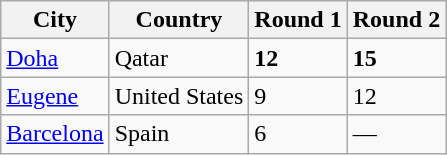<table class="wikitable">
<tr>
<th>City</th>
<th>Country</th>
<th>Round 1</th>
<th>Round 2</th>
</tr>
<tr>
<td><a href='#'>Doha</a></td>
<td>Qatar</td>
<td><strong>12</strong></td>
<td><strong>15</strong></td>
</tr>
<tr>
<td><a href='#'>Eugene</a></td>
<td>United States</td>
<td>9</td>
<td>12</td>
</tr>
<tr>
<td><a href='#'>Barcelona</a></td>
<td>Spain</td>
<td>6</td>
<td>—</td>
</tr>
</table>
